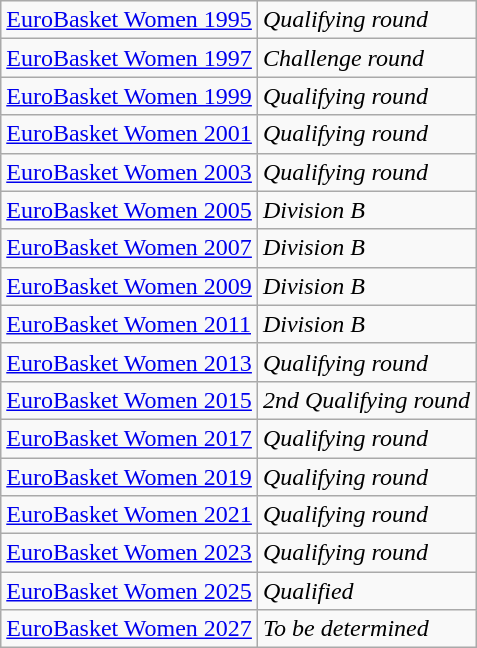<table class="wikitable">
<tr>
<td><a href='#'>EuroBasket Women 1995</a></td>
<td><em>Qualifying round</em></td>
</tr>
<tr>
<td><a href='#'>EuroBasket Women 1997</a></td>
<td><em>Challenge round</em></td>
</tr>
<tr>
<td><a href='#'>EuroBasket Women 1999</a></td>
<td><em>Qualifying round</em></td>
</tr>
<tr>
<td><a href='#'>EuroBasket Women 2001</a></td>
<td><em>Qualifying round</em></td>
</tr>
<tr>
<td><a href='#'>EuroBasket Women 2003</a></td>
<td><em>Qualifying round</em></td>
</tr>
<tr>
<td><a href='#'>EuroBasket Women 2005</a></td>
<td><em>Division B</em></td>
</tr>
<tr>
<td><a href='#'>EuroBasket Women 2007</a></td>
<td><em>Division B</em></td>
</tr>
<tr>
<td><a href='#'>EuroBasket Women 2009</a></td>
<td><em>Division B</em></td>
</tr>
<tr>
<td><a href='#'>EuroBasket Women 2011</a></td>
<td><em>Division B</em></td>
</tr>
<tr>
<td><a href='#'>EuroBasket Women 2013</a></td>
<td><em>Qualifying round</em></td>
</tr>
<tr>
<td><a href='#'>EuroBasket Women 2015</a></td>
<td><em>2nd Qualifying round</em></td>
</tr>
<tr>
<td><a href='#'>EuroBasket Women 2017</a></td>
<td><em>Qualifying round</em></td>
</tr>
<tr>
<td><a href='#'>EuroBasket Women 2019</a></td>
<td><em>Qualifying round</em></td>
</tr>
<tr>
<td><a href='#'>EuroBasket Women 2021</a></td>
<td><em>Qualifying round</em></td>
</tr>
<tr>
<td><a href='#'>EuroBasket Women 2023</a></td>
<td><em>Qualifying round</em></td>
</tr>
<tr>
<td><a href='#'>EuroBasket Women 2025</a></td>
<td><em>Qualified</em></td>
</tr>
<tr>
<td><a href='#'>EuroBasket Women 2027</a></td>
<td><em>To be determined</em></td>
</tr>
</table>
